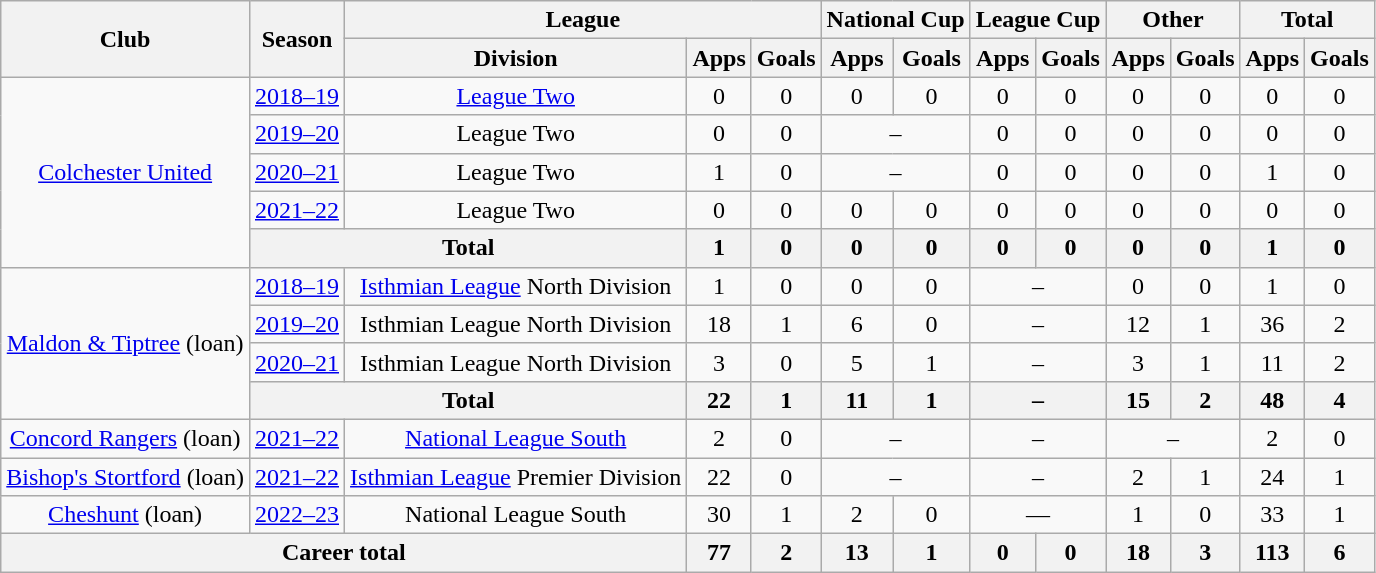<table class=wikitable style=text-align:center>
<tr>
<th rowspan=2>Club</th>
<th rowspan=2>Season</th>
<th colspan=3>League</th>
<th colspan=2>National Cup</th>
<th colspan=2>League Cup</th>
<th colspan=2>Other</th>
<th colspan=2>Total</th>
</tr>
<tr>
<th>Division</th>
<th>Apps</th>
<th>Goals</th>
<th>Apps</th>
<th>Goals</th>
<th>Apps</th>
<th>Goals</th>
<th>Apps</th>
<th>Goals</th>
<th>Apps</th>
<th>Goals</th>
</tr>
<tr>
<td rowspan=5><a href='#'>Colchester United</a></td>
<td><a href='#'>2018–19</a></td>
<td><a href='#'>League Two</a></td>
<td>0</td>
<td>0</td>
<td>0</td>
<td>0</td>
<td>0</td>
<td>0</td>
<td>0</td>
<td>0</td>
<td>0</td>
<td>0</td>
</tr>
<tr>
<td><a href='#'>2019–20</a></td>
<td>League Two</td>
<td>0</td>
<td>0</td>
<td colspan=2>–</td>
<td>0</td>
<td>0</td>
<td>0</td>
<td>0</td>
<td>0</td>
<td>0</td>
</tr>
<tr>
<td><a href='#'>2020–21</a></td>
<td>League Two</td>
<td>1</td>
<td>0</td>
<td colspan=2>–</td>
<td>0</td>
<td>0</td>
<td>0</td>
<td>0</td>
<td>1</td>
<td>0</td>
</tr>
<tr>
<td><a href='#'>2021–22</a></td>
<td>League Two</td>
<td>0</td>
<td>0</td>
<td>0</td>
<td>0</td>
<td>0</td>
<td>0</td>
<td>0</td>
<td>0</td>
<td>0</td>
<td>0</td>
</tr>
<tr>
<th colspan=2>Total</th>
<th>1</th>
<th>0</th>
<th>0</th>
<th>0</th>
<th>0</th>
<th>0</th>
<th>0</th>
<th>0</th>
<th>1</th>
<th>0</th>
</tr>
<tr>
<td rowspan=4><a href='#'>Maldon & Tiptree</a> (loan)</td>
<td><a href='#'>2018–19</a></td>
<td><a href='#'>Isthmian League</a> North Division</td>
<td>1</td>
<td>0</td>
<td>0</td>
<td>0</td>
<td colspan=2>–</td>
<td>0</td>
<td>0</td>
<td>1</td>
<td>0</td>
</tr>
<tr>
<td><a href='#'>2019–20</a></td>
<td>Isthmian League North Division</td>
<td>18</td>
<td>1</td>
<td>6</td>
<td>0</td>
<td colspan=2>–</td>
<td>12</td>
<td>1</td>
<td>36</td>
<td>2</td>
</tr>
<tr>
<td><a href='#'>2020–21</a></td>
<td>Isthmian League North Division</td>
<td>3</td>
<td>0</td>
<td>5</td>
<td>1</td>
<td colspan=2>–</td>
<td>3</td>
<td>1</td>
<td>11</td>
<td>2</td>
</tr>
<tr>
<th colspan=2>Total</th>
<th>22</th>
<th>1</th>
<th>11</th>
<th>1</th>
<th colspan=2>–</th>
<th>15</th>
<th>2</th>
<th>48</th>
<th>4</th>
</tr>
<tr>
<td><a href='#'>Concord Rangers</a> (loan)</td>
<td><a href='#'>2021–22</a></td>
<td><a href='#'>National League South</a></td>
<td>2</td>
<td>0</td>
<td colspan=2>–</td>
<td colspan=2>–</td>
<td colspan=2>–</td>
<td>2</td>
<td>0</td>
</tr>
<tr>
<td><a href='#'>Bishop's Stortford</a> (loan)</td>
<td><a href='#'>2021–22</a></td>
<td><a href='#'>Isthmian League</a> Premier Division</td>
<td>22</td>
<td>0</td>
<td colspan=2>–</td>
<td colspan=2>–</td>
<td>2</td>
<td>1</td>
<td>24</td>
<td>1</td>
</tr>
<tr>
<td><a href='#'>Cheshunt</a> (loan)</td>
<td><a href='#'>2022–23</a></td>
<td>National League South</td>
<td>30</td>
<td>1</td>
<td>2</td>
<td>0</td>
<td colspan="2">—</td>
<td>1</td>
<td>0</td>
<td>33</td>
<td>1</td>
</tr>
<tr>
<th colspan=3>Career total</th>
<th>77</th>
<th>2</th>
<th>13</th>
<th>1</th>
<th>0</th>
<th>0</th>
<th>18</th>
<th>3</th>
<th>113</th>
<th>6</th>
</tr>
</table>
